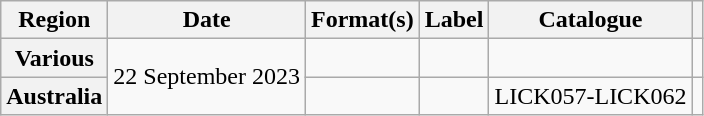<table class="wikitable plainrowheaders">
<tr>
<th scope="col">Region</th>
<th scope="col">Date</th>
<th scope="col">Format(s)</th>
<th scope="col">Label</th>
<th scope="col">Catalogue</th>
<th scope="col"></th>
</tr>
<tr>
<th scope="row">Various</th>
<td rowspan="3">22 September 2023</td>
<td></td>
<td></td>
<td></td>
<td></td>
</tr>
<tr>
<th scope="row">Australia</th>
<td></td>
<td></td>
<td>LICK057-LICK062</td>
<td></td>
</tr>
</table>
